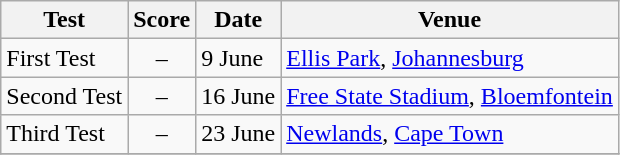<table class="wikitable">
<tr>
<th>Test</th>
<th>Score</th>
<th>Date</th>
<th>Venue</th>
</tr>
<tr>
<td>First Test</td>
<td align=center>–</td>
<td>9 June</td>
<td><a href='#'>Ellis Park</a>, <a href='#'>Johannesburg</a></td>
</tr>
<tr>
<td>Second Test</td>
<td align=center>–</td>
<td>16 June</td>
<td><a href='#'>Free State Stadium</a>, <a href='#'>Bloemfontein</a></td>
</tr>
<tr>
<td>Third Test</td>
<td align=center>–</td>
<td>23 June</td>
<td><a href='#'>Newlands</a>, <a href='#'>Cape Town</a></td>
</tr>
<tr>
</tr>
</table>
